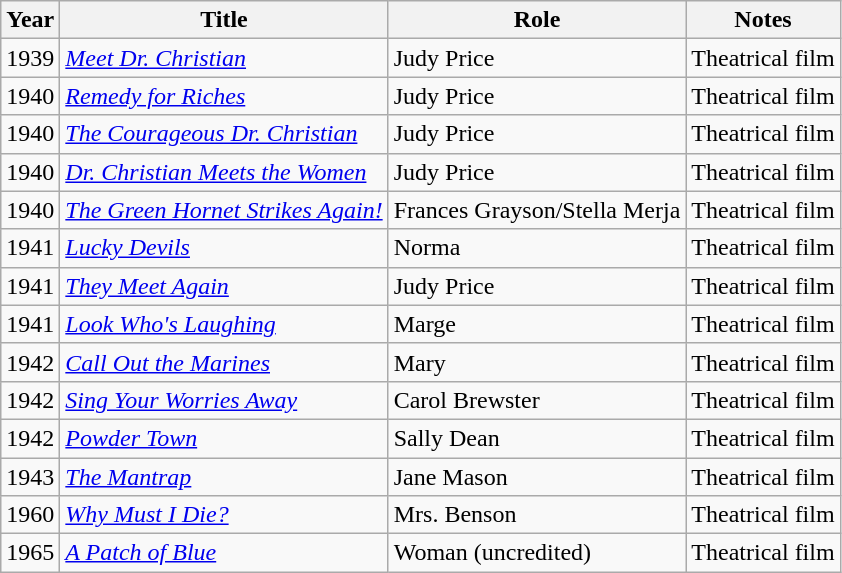<table class="wikitable sortable">
<tr>
<th>Year</th>
<th>Title</th>
<th>Role</th>
<th class="unsortable">Notes</th>
</tr>
<tr>
<td>1939</td>
<td><em><a href='#'>Meet Dr. Christian</a></em></td>
<td>Judy Price</td>
<td>Theatrical film</td>
</tr>
<tr>
<td>1940</td>
<td><em><a href='#'>Remedy for Riches</a></em></td>
<td>Judy Price</td>
<td>Theatrical film</td>
</tr>
<tr>
<td>1940</td>
<td><em><a href='#'>The Courageous Dr. Christian</a></em></td>
<td>Judy Price</td>
<td>Theatrical film</td>
</tr>
<tr>
<td>1940</td>
<td><em><a href='#'>Dr. Christian Meets the Women</a></em></td>
<td>Judy Price</td>
<td>Theatrical film</td>
</tr>
<tr>
<td>1940</td>
<td><em><a href='#'>The Green Hornet Strikes Again!</a></em></td>
<td>Frances Grayson/Stella Merja</td>
<td>Theatrical film</td>
</tr>
<tr>
<td>1941</td>
<td><em><a href='#'>Lucky Devils</a></em></td>
<td>Norma</td>
<td>Theatrical film</td>
</tr>
<tr>
<td>1941</td>
<td><em><a href='#'>They Meet Again</a></em></td>
<td>Judy Price</td>
<td>Theatrical film</td>
</tr>
<tr>
<td>1941</td>
<td><em><a href='#'>Look Who's Laughing</a></em></td>
<td>Marge</td>
<td>Theatrical film</td>
</tr>
<tr>
<td>1942</td>
<td><em><a href='#'>Call Out the Marines</a></em></td>
<td>Mary</td>
<td>Theatrical film</td>
</tr>
<tr>
<td>1942</td>
<td><em><a href='#'>Sing Your Worries Away</a></em></td>
<td>Carol Brewster</td>
<td>Theatrical film</td>
</tr>
<tr>
<td>1942</td>
<td><em><a href='#'>Powder Town</a></em></td>
<td>Sally Dean</td>
<td>Theatrical film</td>
</tr>
<tr>
<td>1943</td>
<td><em><a href='#'>The Mantrap</a></em></td>
<td>Jane Mason</td>
<td>Theatrical film</td>
</tr>
<tr>
<td>1960</td>
<td><em><a href='#'>Why Must I Die?</a></em></td>
<td>Mrs. Benson</td>
<td>Theatrical film</td>
</tr>
<tr>
<td>1965</td>
<td><em><a href='#'>A Patch of Blue</a></em></td>
<td>Woman (uncredited)</td>
<td>Theatrical film</td>
</tr>
</table>
